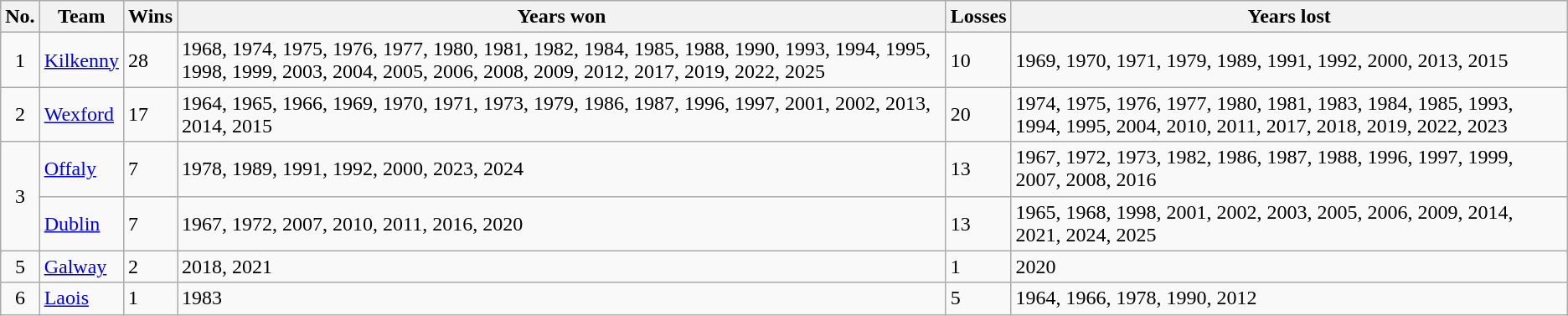<table class=wikitable>
<tr>
<th>No.</th>
<th>Team</th>
<th>Wins</th>
<th>Years won</th>
<th>Losses</th>
<th>Years lost</th>
</tr>
<tr>
<td rowspan=1 align=center>1</td>
<td> <a href='#'>Kilkenny</a></td>
<td>28</td>
<td>1968, 1974, 1975, 1976, 1977, 1980, 1981, 1982, 1984, 1985, 1988, 1990, 1993, 1994, 1995, 1998, 1999, 2003, 2004, 2005, 2006, 2008, 2009, 2012, 2017, 2019, 2022, 2025</td>
<td>10</td>
<td>1969, 1970, 1971, 1979, 1989, 1991, 1992, 2000, 2013, 2015</td>
</tr>
<tr>
<td rowspan=1 align=center>2</td>
<td> <a href='#'>Wexford</a></td>
<td>17</td>
<td>1964, 1965, 1966, 1969, 1970, 1971, 1973, 1979, 1986, 1987, 1996, 1997, 2001, 2002, 2013, 2014, 2015</td>
<td>20</td>
<td>1974, 1975, 1976, 1977, 1980, 1981, 1983, 1984, 1985, 1993, 1994, 1995, 2004, 2010, 2011, 2017, 2018, 2019, 2022, 2023</td>
</tr>
<tr>
<td rowspan=2 align=center>3</td>
<td> <a href='#'>Offaly</a></td>
<td>7</td>
<td>1978, 1989, 1991, 1992, 2000, 2023, 2024</td>
<td>13</td>
<td>1967, 1972, 1973, 1982, 1986, 1987, 1988, 1996, 1997, 1999, 2007, 2008, 2016</td>
</tr>
<tr>
<td> <a href='#'>Dublin</a></td>
<td>7</td>
<td>1967, 1972, 2007, 2010, 2011, 2016, 2020</td>
<td>13</td>
<td>1965, 1968, 1998, 2001, 2002, 2003, 2005, 2006, 2009, 2014, 2021, 2024, 2025</td>
</tr>
<tr>
<td rowspan=1 align=center>5</td>
<td> <a href='#'>Galway</a></td>
<td>2</td>
<td>2018, 2021</td>
<td>1</td>
<td>2020</td>
</tr>
<tr>
<td rowspan=1 align=center>6</td>
<td> <a href='#'>Laois</a></td>
<td>1</td>
<td>1983</td>
<td>5</td>
<td>1964, 1966, 1978, 1990, 2012</td>
</tr>
</table>
